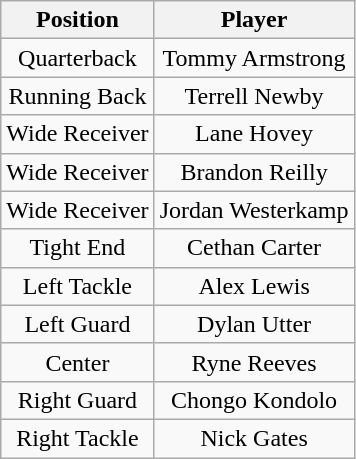<table class="wikitable" style="text-align: center;">
<tr>
<th>Position</th>
<th>Player</th>
</tr>
<tr>
<td>Quarterback</td>
<td>Tommy Armstrong</td>
</tr>
<tr>
<td>Running Back</td>
<td>Terrell Newby</td>
</tr>
<tr>
<td>Wide Receiver</td>
<td>Lane Hovey</td>
</tr>
<tr>
<td>Wide Receiver</td>
<td>Brandon Reilly</td>
</tr>
<tr>
<td>Wide Receiver</td>
<td>Jordan Westerkamp</td>
</tr>
<tr>
<td>Tight End</td>
<td>Cethan Carter</td>
</tr>
<tr>
<td>Left Tackle</td>
<td>Alex Lewis</td>
</tr>
<tr>
<td>Left Guard</td>
<td>Dylan Utter</td>
</tr>
<tr>
<td>Center</td>
<td>Ryne Reeves</td>
</tr>
<tr>
<td>Right Guard</td>
<td>Chongo Kondolo</td>
</tr>
<tr>
<td>Right Tackle</td>
<td>Nick Gates</td>
</tr>
</table>
